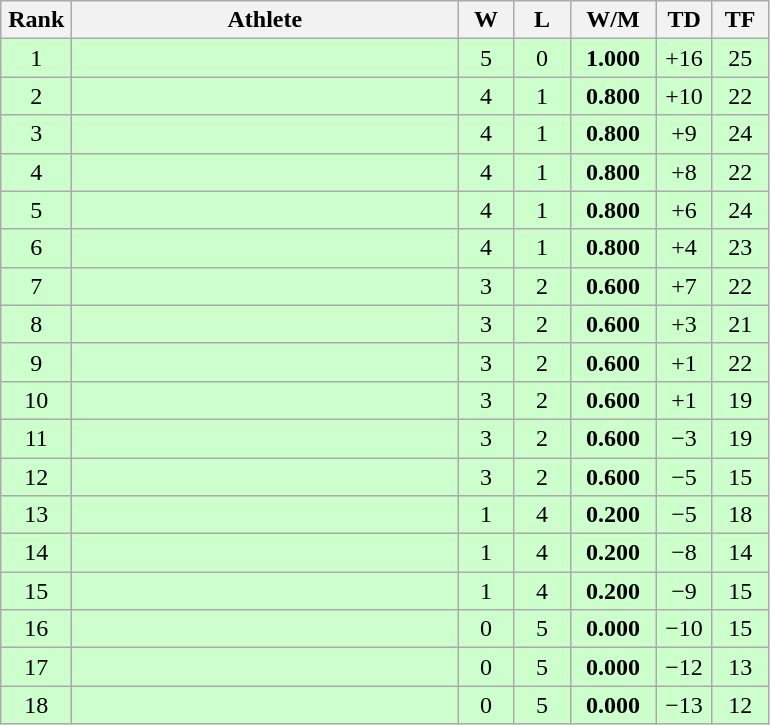<table class=wikitable style="text-align:center">
<tr>
<th width=40>Rank</th>
<th width=250>Athlete</th>
<th width=30>W</th>
<th width=30>L</th>
<th width=50>W/M</th>
<th width=30>TD</th>
<th width=30>TF</th>
</tr>
<tr bgcolor="ccffcc">
<td>1</td>
<td align=left></td>
<td>5</td>
<td>0</td>
<td><strong>1.000</strong></td>
<td>+16</td>
<td>25</td>
</tr>
<tr bgcolor="ccffcc">
<td>2</td>
<td align=left></td>
<td>4</td>
<td>1</td>
<td><strong>0.800</strong></td>
<td>+10</td>
<td>22</td>
</tr>
<tr bgcolor="ccffcc">
<td>3</td>
<td align=left></td>
<td>4</td>
<td>1</td>
<td><strong>0.800</strong></td>
<td>+9</td>
<td>24</td>
</tr>
<tr bgcolor="ccffcc">
<td>4</td>
<td align=left></td>
<td>4</td>
<td>1</td>
<td><strong>0.800</strong></td>
<td>+8</td>
<td>22</td>
</tr>
<tr bgcolor="ccffcc">
<td>5</td>
<td align=left></td>
<td>4</td>
<td>1</td>
<td><strong>0.800</strong></td>
<td>+6</td>
<td>24</td>
</tr>
<tr bgcolor="ccffcc">
<td>6</td>
<td align=left></td>
<td>4</td>
<td>1</td>
<td><strong>0.800</strong></td>
<td>+4</td>
<td>23</td>
</tr>
<tr bgcolor="ccffcc">
<td>7</td>
<td align=left></td>
<td>3</td>
<td>2</td>
<td><strong>0.600</strong></td>
<td>+7</td>
<td>22</td>
</tr>
<tr bgcolor="ccffcc">
<td>8</td>
<td align=left></td>
<td>3</td>
<td>2</td>
<td><strong>0.600</strong></td>
<td>+3</td>
<td>21</td>
</tr>
<tr bgcolor="ccffcc">
<td>9</td>
<td align=left></td>
<td>3</td>
<td>2</td>
<td><strong>0.600</strong></td>
<td>+1</td>
<td>22</td>
</tr>
<tr bgcolor="ccffcc">
<td>10</td>
<td align=left></td>
<td>3</td>
<td>2</td>
<td><strong>0.600</strong></td>
<td>+1</td>
<td>19</td>
</tr>
<tr bgcolor="ccffcc">
<td>11</td>
<td align=left></td>
<td>3</td>
<td>2</td>
<td><strong>0.600</strong></td>
<td>−3</td>
<td>19</td>
</tr>
<tr bgcolor="ccffcc">
<td>12</td>
<td align=left></td>
<td>3</td>
<td>2</td>
<td><strong>0.600</strong></td>
<td>−5</td>
<td>15</td>
</tr>
<tr bgcolor="ccffcc">
<td>13</td>
<td align=left></td>
<td>1</td>
<td>4</td>
<td><strong>0.200</strong></td>
<td>−5</td>
<td>18</td>
</tr>
<tr bgcolor="ccffcc">
<td>14</td>
<td align=left></td>
<td>1</td>
<td>4</td>
<td><strong>0.200</strong></td>
<td>−8</td>
<td>14</td>
</tr>
<tr bgcolor="ccffcc">
<td>15</td>
<td align=left></td>
<td>1</td>
<td>4</td>
<td><strong>0.200</strong></td>
<td>−9</td>
<td>15</td>
</tr>
<tr bgcolor="ccffcc">
<td>16</td>
<td align=left></td>
<td>0</td>
<td>5</td>
<td><strong>0.000</strong></td>
<td>−10</td>
<td>15</td>
</tr>
<tr bgcolor="ccffcc">
<td>17</td>
<td align=left></td>
<td>0</td>
<td>5</td>
<td><strong>0.000</strong></td>
<td>−12</td>
<td>13</td>
</tr>
<tr bgcolor="ccffcc">
<td>18</td>
<td align=left></td>
<td>0</td>
<td>5</td>
<td><strong>0.000</strong></td>
<td>−13</td>
<td>12</td>
</tr>
</table>
